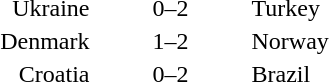<table style="text-align:center">
<tr>
<th width=200></th>
<th width=100></th>
<th width=200></th>
</tr>
<tr>
<td align=right>Ukraine</td>
<td>0–2</td>
<td align=left>Turkey</td>
</tr>
<tr>
<td align=right>Denmark</td>
<td>1–2</td>
<td align=left>Norway</td>
</tr>
<tr>
<td align=right>Croatia</td>
<td>0–2</td>
<td align=left>Brazil</td>
</tr>
<tr>
</tr>
</table>
